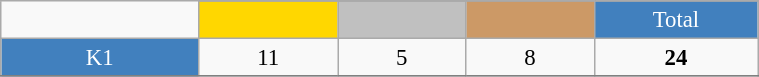<table class="wikitable"  style="font-size:95%; text-align:center; border:gray solid 1px; width:40%;">
<tr>
<td rowspan="2" style="width:3%;"></td>
</tr>
<tr>
<td style="width:2%;" bgcolor=gold></td>
<td style="width:2%;" bgcolor=silver></td>
<td style="width:2%;" bgcolor=cc9966></td>
<td style="width:2%; background-color:#4180be; color:white;">Total</td>
</tr>
<tr>
<td style="background-color:#4180be; color:white;">K1</td>
<td>11</td>
<td>5</td>
<td>8</td>
<td><strong>24</strong></td>
</tr>
<tr>
</tr>
</table>
